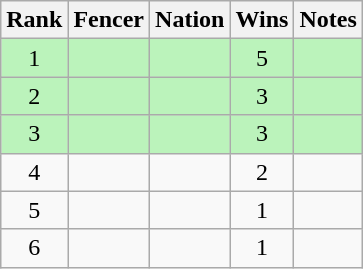<table class="wikitable sortable" style="text-align:center">
<tr>
<th>Rank</th>
<th>Fencer</th>
<th>Nation</th>
<th>Wins</th>
<th>Notes</th>
</tr>
<tr bgcolor=bbf3bb>
<td>1</td>
<td align=left></td>
<td align=left></td>
<td>5</td>
<td></td>
</tr>
<tr bgcolor=bbf3bb>
<td>2</td>
<td align=left></td>
<td align=left></td>
<td>3</td>
<td></td>
</tr>
<tr bgcolor=bbf3bb>
<td>3</td>
<td align=left></td>
<td align=left></td>
<td>3</td>
<td></td>
</tr>
<tr>
<td>4</td>
<td align=left></td>
<td align=left></td>
<td>2</td>
<td></td>
</tr>
<tr>
<td>5</td>
<td align=left></td>
<td align=left></td>
<td>1</td>
<td></td>
</tr>
<tr>
<td>6</td>
<td align=left></td>
<td align=left></td>
<td>1</td>
<td></td>
</tr>
</table>
